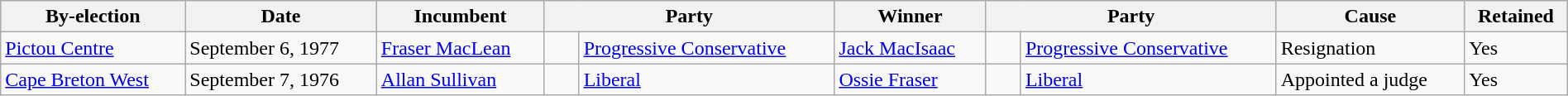<table class=wikitable style="width:100%">
<tr>
<th>By-election</th>
<th>Date</th>
<th>Incumbent</th>
<th colspan=2>Party</th>
<th>Winner</th>
<th colspan=2>Party</th>
<th>Cause</th>
<th>Retained</th>
</tr>
<tr>
<td><a href='#'>Pictou Centre</a></td>
<td>September 6, 1977</td>
<td><a href='#'>Fraser MacLean</a></td>
<td>    </td>
<td><a href='#'>Progressive Conservative</a></td>
<td><a href='#'>Jack MacIsaac</a></td>
<td>    </td>
<td><a href='#'>Progressive Conservative</a></td>
<td>Resignation</td>
<td>Yes</td>
</tr>
<tr>
<td><a href='#'>Cape Breton West</a></td>
<td>September 7, 1976</td>
<td><a href='#'>Allan Sullivan</a></td>
<td>    </td>
<td><a href='#'>Liberal</a></td>
<td><a href='#'>Ossie Fraser</a></td>
<td>    </td>
<td><a href='#'>Liberal</a></td>
<td>Appointed a judge</td>
<td>Yes</td>
</tr>
</table>
